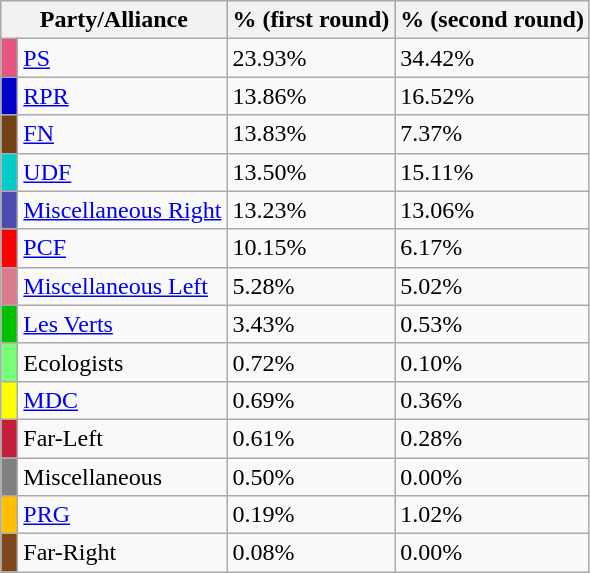<table class="wikitable">
<tr bgcolor=lightgrey>
<th colspan=2>Party/Alliance</th>
<th>% (first round)</th>
<th>% (second round)</th>
</tr>
<tr>
<td bgcolor="#E75480"> </td>
<td><a href='#'>PS</a></td>
<td>23.93%</td>
<td>34.42%</td>
</tr>
<tr>
<td bgcolor="#0000C8"> </td>
<td><a href='#'>RPR</a></td>
<td>13.86%</td>
<td>16.52%</td>
</tr>
<tr>
<td bgcolor="#704214"></td>
<td><a href='#'>FN</a></td>
<td>13.83%</td>
<td>7.37%</td>
</tr>
<tr>
<td bgcolor="#00CCCC"></td>
<td><a href='#'>UDF</a></td>
<td>13.50%</td>
<td>15.11%</td>
</tr>
<tr>
<td bgcolor="#4C4CB0"></td>
<td><a href='#'>Miscellaneous Right</a></td>
<td>13.23%</td>
<td>13.06%</td>
</tr>
<tr>
<td bgcolor="#FF0000"></td>
<td><a href='#'>PCF</a></td>
<td>10.15%</td>
<td>6.17%</td>
</tr>
<tr>
<td bgcolor="#DA7B8B"></td>
<td><a href='#'>Miscellaneous Left</a></td>
<td>5.28%</td>
<td>5.02%</td>
</tr>
<tr>
<td bgcolor="#00c000"></td>
<td><a href='#'>Les Verts</a></td>
<td>3.43%</td>
<td>0.53%</td>
</tr>
<tr>
<td bgcolor="#77ff77"></td>
<td>Ecologists</td>
<td>0.72%</td>
<td>0.10%</td>
</tr>
<tr>
<td bgcolor="yellow"> </td>
<td><a href='#'>MDC</a></td>
<td>0.69%</td>
<td>0.36%</td>
</tr>
<tr>
<td bgcolor="#C41E3A"></td>
<td>Far-Left</td>
<td>0.61%</td>
<td>0.28%</td>
</tr>
<tr>
<td bgcolor="gray"></td>
<td>Miscellaneous</td>
<td>0.50%</td>
<td>0.00%</td>
</tr>
<tr>
<td bgcolor="#FFBF00"></td>
<td><a href='#'>PRG</a></td>
<td>0.19%</td>
<td>1.02%</td>
</tr>
<tr>
<td bgcolor="#80461B"></td>
<td>Far-Right</td>
<td>0.08%</td>
<td>0.00%</td>
</tr>
</table>
